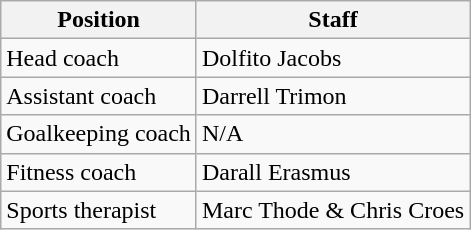<table class=wikitable>
<tr>
<th>Position</th>
<th>Staff</th>
</tr>
<tr>
<td>Head coach</td>
<td> Dolfito Jacobs</td>
</tr>
<tr>
<td>Assistant coach</td>
<td> Darrell Trimon</td>
</tr>
<tr>
<td>Goalkeeping coach</td>
<td> N/A</td>
</tr>
<tr>
<td>Fitness coach</td>
<td> Darall Erasmus</td>
</tr>
<tr>
<td>Sports therapist</td>
<td> Marc Thode & Chris Croes</td>
</tr>
</table>
